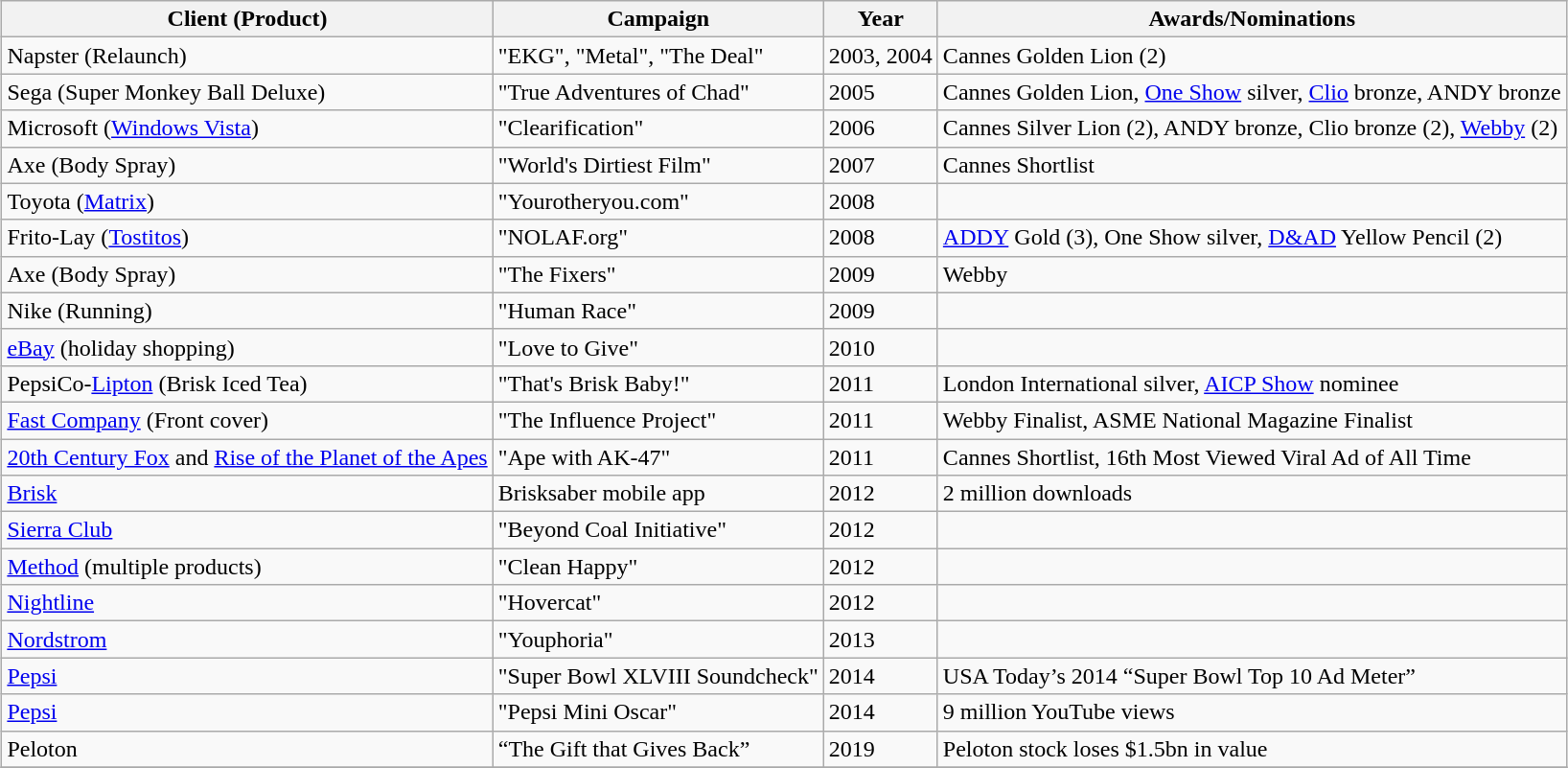<table class="wikitable" style="margin: 1em auto 1em auto;">
<tr>
<th>Client (Product)</th>
<th>Campaign</th>
<th>Year</th>
<th>Awards/Nominations</th>
</tr>
<tr>
<td>Napster (Relaunch)</td>
<td>"EKG", "Metal", "The Deal"</td>
<td>2003, 2004</td>
<td>Cannes Golden Lion (2)</td>
</tr>
<tr>
<td>Sega (Super Monkey Ball Deluxe)</td>
<td>"True Adventures of Chad"</td>
<td>2005</td>
<td>Cannes Golden Lion, <a href='#'>One Show</a> silver, <a href='#'>Clio</a> bronze, ANDY bronze</td>
</tr>
<tr>
<td>Microsoft (<a href='#'>Windows Vista</a>)</td>
<td>"Clearification"</td>
<td>2006</td>
<td>Cannes Silver Lion (2), ANDY bronze, Clio bronze (2), <a href='#'>Webby</a> (2)</td>
</tr>
<tr>
<td>Axe (Body Spray)</td>
<td>"World's Dirtiest Film"</td>
<td>2007</td>
<td>Cannes Shortlist</td>
</tr>
<tr>
<td>Toyota (<a href='#'>Matrix</a>)</td>
<td>"Yourotheryou.com"</td>
<td>2008</td>
<td></td>
</tr>
<tr>
<td>Frito-Lay (<a href='#'>Tostitos</a>)</td>
<td>"NOLAF.org"</td>
<td>2008</td>
<td><a href='#'>ADDY</a> Gold (3), One Show silver, <a href='#'>D&AD</a> Yellow Pencil (2)</td>
</tr>
<tr>
<td>Axe (Body Spray)</td>
<td>"The Fixers"</td>
<td>2009</td>
<td>Webby</td>
</tr>
<tr>
<td>Nike (Running)</td>
<td>"Human Race"</td>
<td>2009</td>
<td></td>
</tr>
<tr>
<td><a href='#'>eBay</a> (holiday shopping)</td>
<td>"Love to Give"</td>
<td>2010</td>
<td></td>
</tr>
<tr>
<td>PepsiCo-<a href='#'>Lipton</a> (Brisk Iced Tea)</td>
<td>"That's Brisk Baby!"</td>
<td>2011</td>
<td>London International silver, <a href='#'>AICP Show</a> nominee</td>
</tr>
<tr>
<td><a href='#'>Fast Company</a> (Front cover)</td>
<td>"The Influence Project"</td>
<td>2011</td>
<td>Webby Finalist, ASME National Magazine Finalist</td>
</tr>
<tr>
<td><a href='#'>20th Century Fox</a> and <a href='#'>Rise of the Planet of the Apes</a></td>
<td>"Ape with AK-47"</td>
<td>2011</td>
<td>Cannes Shortlist, 16th Most Viewed Viral Ad of All Time</td>
</tr>
<tr>
<td><a href='#'>Brisk</a></td>
<td>Brisksaber mobile app</td>
<td>2012</td>
<td>2 million downloads</td>
</tr>
<tr>
<td><a href='#'>Sierra Club</a></td>
<td>"Beyond Coal Initiative"</td>
<td>2012</td>
<td></td>
</tr>
<tr>
<td><a href='#'>Method</a> (multiple products)</td>
<td>"Clean Happy"</td>
<td>2012</td>
</tr>
<tr>
<td><a href='#'>Nightline</a></td>
<td>"Hovercat"</td>
<td>2012</td>
<td></td>
</tr>
<tr>
<td><a href='#'>Nordstrom</a></td>
<td>"Youphoria"</td>
<td>2013</td>
<td></td>
</tr>
<tr>
<td><a href='#'>Pepsi</a></td>
<td>"Super Bowl XLVIII Soundcheck"</td>
<td>2014</td>
<td>USA Today’s 2014 “Super Bowl Top 10 Ad Meter”</td>
</tr>
<tr>
<td><a href='#'>Pepsi</a></td>
<td>"Pepsi Mini Oscar"</td>
<td>2014</td>
<td>9 million YouTube views</td>
</tr>
<tr>
<td>Peloton</td>
<td>“The Gift that Gives Back”</td>
<td>2019</td>
<td>Peloton stock loses $1.5bn in value </td>
</tr>
<tr>
</tr>
</table>
